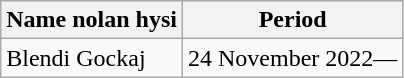<table class="wikitable alternance">
<tr>
<th>Name nolan hysi</th>
<th>Period</th>
</tr>
<tr>
<td> Blendi Gockaj</td>
<td>24 November 2022—</td>
</tr>
</table>
